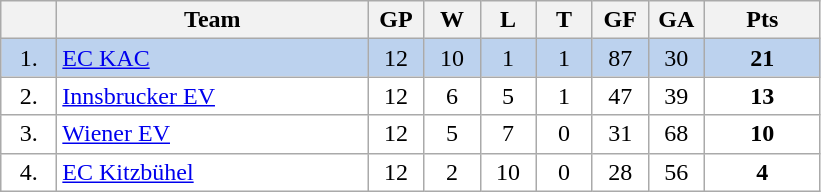<table class="wikitable">
<tr>
<th width="30"></th>
<th width="200">Team</th>
<th width="30">GP</th>
<th width="30">W</th>
<th width="30">L</th>
<th width="30">T</th>
<th width="30">GF</th>
<th width="30">GA</th>
<th width="70">Pts</th>
</tr>
<tr bgcolor="#BCD2EE" align="center">
<td>1.</td>
<td align="left"><a href='#'>EC KAC</a></td>
<td>12</td>
<td>10</td>
<td>1</td>
<td>1</td>
<td>87</td>
<td>30</td>
<td><strong>21</strong></td>
</tr>
<tr bgcolor="#FFFFFF" align="center">
<td>2.</td>
<td align="left"><a href='#'>Innsbrucker EV</a></td>
<td>12</td>
<td>6</td>
<td>5</td>
<td>1</td>
<td>47</td>
<td>39</td>
<td><strong>13</strong></td>
</tr>
<tr bgcolor="#FFFFFF" align="center">
<td>3.</td>
<td align="left"><a href='#'>Wiener EV</a></td>
<td>12</td>
<td>5</td>
<td>7</td>
<td>0</td>
<td>31</td>
<td>68</td>
<td><strong>10</strong></td>
</tr>
<tr bgcolor="#FFFFFF" align="center">
<td>4.</td>
<td align="left"><a href='#'>EC Kitzbühel</a></td>
<td>12</td>
<td>2</td>
<td>10</td>
<td>0</td>
<td>28</td>
<td>56</td>
<td><strong>4</strong></td>
</tr>
</table>
